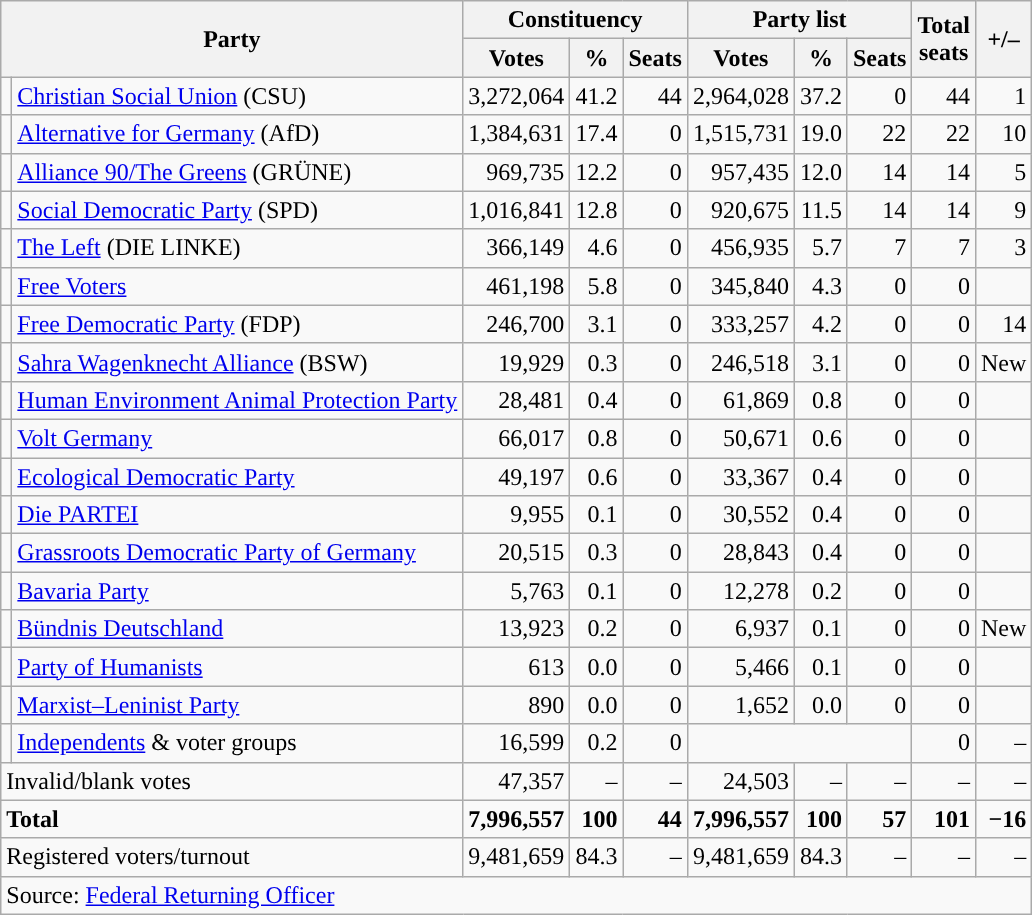<table class="wikitable" style="text-align:right">
<tr>
<th colspan="2" rowspan="2">Party</th>
<th colspan="3">Constituency</th>
<th colspan="3">Party list</th>
<th rowspan="2">Total<br>seats</th>
<th rowspan="2">+/–</th>
</tr>
<tr>
<th>Votes</th>
<th>%</th>
<th>Seats</th>
<th>Votes</th>
<th>%</th>
<th>Seats</th>
</tr>
<tr>
<td></td>
<td align="left"><a href='#'>Christian Social Union</a> (CSU)</td>
<td>3,272,064</td>
<td>41.2</td>
<td>44</td>
<td>2,964,028</td>
<td>37.2</td>
<td>0</td>
<td>44</td>
<td> 1</td>
</tr>
<tr>
<td></td>
<td align="left"><a href='#'>Alternative for Germany</a> (AfD)</td>
<td>1,384,631</td>
<td>17.4</td>
<td>0</td>
<td>1,515,731</td>
<td>19.0</td>
<td>22</td>
<td>22</td>
<td> 10</td>
</tr>
<tr>
<td></td>
<td align="left"><a href='#'>Alliance 90/The Greens</a> (GRÜNE)</td>
<td>969,735</td>
<td>12.2</td>
<td>0</td>
<td>957,435</td>
<td>12.0</td>
<td>14</td>
<td>14</td>
<td> 5</td>
</tr>
<tr>
<td></td>
<td align="left"><a href='#'>Social Democratic Party</a> (SPD)</td>
<td>1,016,841</td>
<td>12.8</td>
<td>0</td>
<td>920,675</td>
<td>11.5</td>
<td>14</td>
<td>14</td>
<td> 9</td>
</tr>
<tr>
<td></td>
<td align="left"><a href='#'>The Left</a> (DIE LINKE)</td>
<td>366,149</td>
<td>4.6</td>
<td>0</td>
<td>456,935</td>
<td>5.7</td>
<td>7</td>
<td>7</td>
<td> 3</td>
</tr>
<tr>
<td style="background-color:"></td>
<td align="left"><a href='#'>Free Voters</a></td>
<td>461,198</td>
<td>5.8</td>
<td>0</td>
<td>345,840</td>
<td>4.3</td>
<td>0</td>
<td>0</td>
<td></td>
</tr>
<tr>
<td></td>
<td align="left"><a href='#'>Free Democratic Party</a> (FDP)</td>
<td>246,700</td>
<td>3.1</td>
<td>0</td>
<td>333,257</td>
<td>4.2</td>
<td>0</td>
<td>0</td>
<td> 14</td>
</tr>
<tr>
<td style="background-color:"></td>
<td align="left"><a href='#'>Sahra Wagenknecht Alliance</a> (BSW)</td>
<td>19,929</td>
<td>0.3</td>
<td>0</td>
<td>246,518</td>
<td>3.1</td>
<td>0</td>
<td>0</td>
<td>New</td>
</tr>
<tr>
<td style="background-color:"></td>
<td align="left"><a href='#'>Human Environment Animal Protection Party</a></td>
<td>28,481</td>
<td>0.4</td>
<td>0</td>
<td>61,869</td>
<td>0.8</td>
<td>0</td>
<td>0</td>
<td></td>
</tr>
<tr>
<td style="background-color:"></td>
<td align="left"><a href='#'>Volt Germany</a></td>
<td>66,017</td>
<td>0.8</td>
<td>0</td>
<td>50,671</td>
<td>0.6</td>
<td>0</td>
<td>0</td>
<td></td>
</tr>
<tr>
<td style="background-color:"></td>
<td align="left"><a href='#'>Ecological Democratic Party</a></td>
<td>49,197</td>
<td>0.6</td>
<td>0</td>
<td>33,367</td>
<td>0.4</td>
<td>0</td>
<td>0</td>
<td></td>
</tr>
<tr>
<td style="background-color:"></td>
<td align="left"><a href='#'>Die PARTEI</a></td>
<td>9,955</td>
<td>0.1</td>
<td>0</td>
<td>30,552</td>
<td>0.4</td>
<td>0</td>
<td>0</td>
<td></td>
</tr>
<tr>
<td style="background-color:"></td>
<td align="left"><a href='#'>Grassroots Democratic Party of Germany</a></td>
<td>20,515</td>
<td>0.3</td>
<td>0</td>
<td>28,843</td>
<td>0.4</td>
<td>0</td>
<td>0</td>
<td></td>
</tr>
<tr>
<td style="background-color:"></td>
<td align="left"><a href='#'>Bavaria Party</a></td>
<td>5,763</td>
<td>0.1</td>
<td>0</td>
<td>12,278</td>
<td>0.2</td>
<td>0</td>
<td>0</td>
<td></td>
</tr>
<tr>
<td style="background-color:"></td>
<td align="left"><a href='#'>Bündnis Deutschland</a></td>
<td>13,923</td>
<td>0.2</td>
<td>0</td>
<td>6,937</td>
<td>0.1</td>
<td>0</td>
<td>0</td>
<td>New</td>
</tr>
<tr>
<td style="background-color:"></td>
<td align="left"><a href='#'>Party of Humanists</a></td>
<td>613</td>
<td>0.0</td>
<td>0</td>
<td>5,466</td>
<td>0.1</td>
<td>0</td>
<td>0</td>
<td></td>
</tr>
<tr>
<td style="background-color:"></td>
<td align="left"><a href='#'>Marxist–Leninist Party</a></td>
<td>890</td>
<td>0.0</td>
<td>0</td>
<td>1,652</td>
<td>0.0</td>
<td>0</td>
<td>0</td>
<td></td>
</tr>
<tr>
<td style="background-color:"></td>
<td align="left"><a href='#'>Independents</a> & voter groups</td>
<td>16,599</td>
<td>0.2</td>
<td>0</td>
<td colspan="3"></td>
<td>0</td>
<td>–</td>
</tr>
<tr>
<td colspan="2" align="left">Invalid/blank votes</td>
<td>47,357</td>
<td>–</td>
<td>–</td>
<td>24,503</td>
<td>–</td>
<td>–</td>
<td>–</td>
<td>–</td>
</tr>
<tr>
<td colspan="2" align="left"><strong>Total</strong></td>
<td><strong>7,996,557</strong></td>
<td><strong>100</strong></td>
<td><strong>44</strong></td>
<td><strong>7,996,557</strong></td>
<td><strong>100</strong></td>
<td><strong>57</strong></td>
<td><strong>101</strong></td>
<td><strong>−16</strong></td>
</tr>
<tr>
<td colspan="2" align="left">Registered voters/turnout</td>
<td>9,481,659</td>
<td>84.3</td>
<td>–</td>
<td>9,481,659</td>
<td>84.3</td>
<td>–</td>
<td>–</td>
<td>–</td>
</tr>
<tr>
<td colspan="10" align="left">Source: <a href='#'>Federal Returning Officer</a></td>
</tr>
</table>
